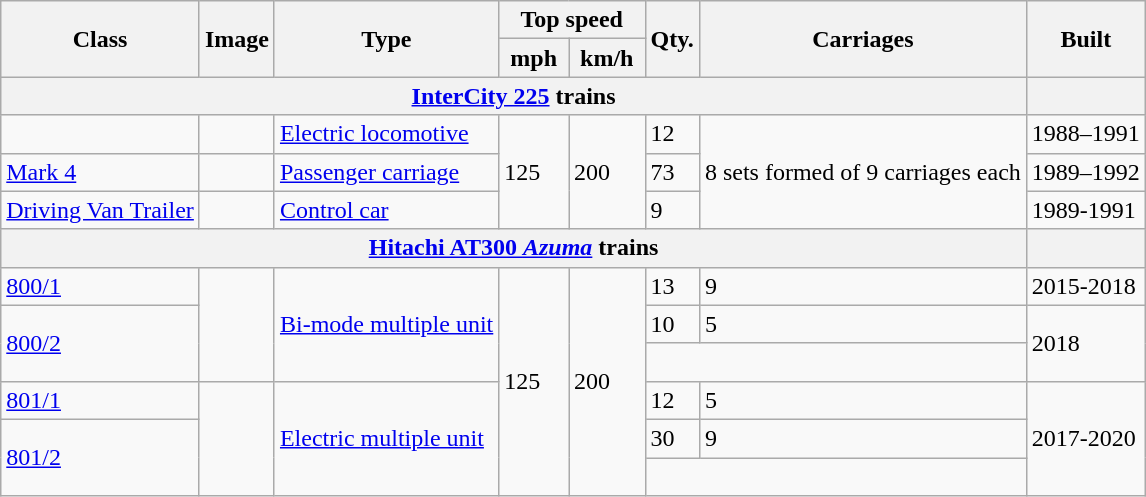<table class="wikitable">
<tr>
<th rowspan="2"> Class </th>
<th rowspan="2">Image</th>
<th rowspan="2"> Type </th>
<th colspan="2"> Top speed </th>
<th rowspan="2">Qty.</th>
<th rowspan="2"> Carriages </th>
<th rowspan="2">Built</th>
</tr>
<tr style="background:#f9f9f9;">
<th> mph </th>
<th> km/h </th>
</tr>
<tr>
<th colspan="7"><a href='#'>InterCity 225</a> trains</th>
<th></th>
</tr>
<tr>
<td></td>
<td></td>
<td><a href='#'>Electric locomotive</a></td>
<td rowspan="3">125</td>
<td rowspan="3">200</td>
<td>12</td>
<td rowspan="3">8 sets formed of 9 carriages each</td>
<td>1988–1991</td>
</tr>
<tr>
<td><a href='#'>Mark 4</a></td>
<td></td>
<td><a href='#'>Passenger carriage</a></td>
<td>73</td>
<td>1989–1992</td>
</tr>
<tr>
<td><a href='#'>Driving Van Trailer</a></td>
<td></td>
<td><a href='#'>Control car</a></td>
<td>9</td>
<td>1989-1991</td>
</tr>
<tr>
<th colspan="7"><a href='#'>Hitachi AT300 <em>Azuma</em></a> trains</th>
<th></th>
</tr>
<tr>
<td><a href='#'>800/1</a></td>
<td rowspan="3"></td>
<td rowspan="3"><a href='#'>Bi-mode multiple unit</a></td>
<td rowspan="6">125</td>
<td rowspan="6">200</td>
<td>13</td>
<td>9</td>
<td>2015-2018</td>
</tr>
<tr>
<td rowspan="2"><a href='#'>800/2</a></td>
<td>10</td>
<td>5</td>
<td rowspan="2">2018</td>
</tr>
<tr>
<td colspan="2"><br></td>
</tr>
<tr>
<td><a href='#'>801/1</a></td>
<td rowspan="3"></td>
<td rowspan="3"><a href='#'>Electric multiple unit</a></td>
<td>12</td>
<td>5</td>
<td rowspan="3">2017-2020</td>
</tr>
<tr>
<td rowspan="2"><a href='#'>801/2</a></td>
<td>30</td>
<td>9</td>
</tr>
<tr>
<td colspan="2"><br></td>
</tr>
</table>
